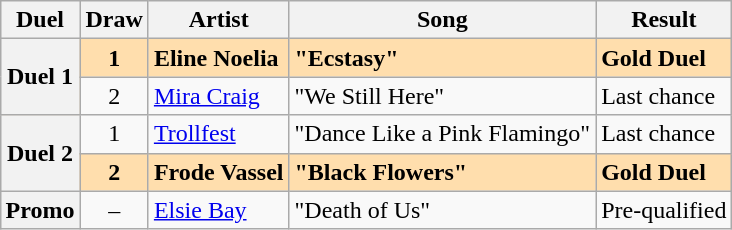<table class="sortable wikitable" style="margin: 1em auto 1em auto">
<tr>
<th scope="col">Duel</th>
<th scope="col">Draw</th>
<th scope="col">Artist</th>
<th scope="col">Song</th>
<th scope="col">Result</th>
</tr>
<tr style="background: navajowhite; font-weight: bold;">
<th scope="row" rowspan="2">Duel 1</th>
<td align="center">1</td>
<td>Eline Noelia</td>
<td>"Ecstasy"</td>
<td>Gold Duel</td>
</tr>
<tr>
<td align="center">2</td>
<td><a href='#'>Mira Craig</a></td>
<td>"We Still Here"</td>
<td>Last chance</td>
</tr>
<tr>
<th scope="row" rowspan="2">Duel 2</th>
<td align="center">1</td>
<td><a href='#'>Trollfest</a></td>
<td>"Dance Like a Pink Flamingo"</td>
<td>Last chance</td>
</tr>
<tr style="background: navajowhite; font-weight: bold;">
<td align="center">2</td>
<td>Frode Vassel</td>
<td>"Black Flowers"</td>
<td>Gold Duel</td>
</tr>
<tr>
<th scope="row">Promo</th>
<td align="center">–</td>
<td><a href='#'>Elsie Bay</a></td>
<td>"Death of Us"</td>
<td>Pre-qualified</td>
</tr>
</table>
